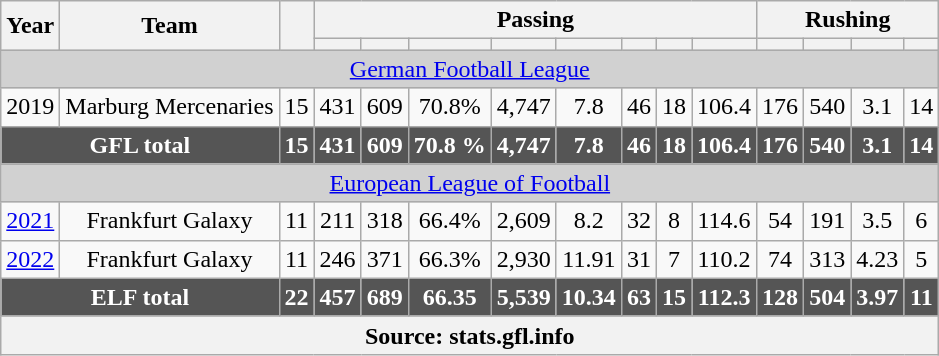<table class="wikitable" style="text-align: center;">
<tr>
<th rowspan="2">Year</th>
<th rowspan="2">Team</th>
<th rowspan="2"></th>
<th colspan="8">Passing</th>
<th colspan="4">Rushing</th>
</tr>
<tr>
<th></th>
<th></th>
<th></th>
<th></th>
<th></th>
<th></th>
<th></th>
<th></th>
<th></th>
<th></th>
<th></th>
<th></th>
</tr>
<tr>
<td colspan="15" style="background-color:#D1D1D1"><a href='#'>German Football League</a></td>
</tr>
<tr>
<td>2019</td>
<td>Marburg Mercenaries</td>
<td>15</td>
<td>431</td>
<td>609</td>
<td>70.8%</td>
<td>4,747</td>
<td>7.8</td>
<td>46</td>
<td>18</td>
<td>106.4</td>
<td>176</td>
<td>540</td>
<td>3.1</td>
<td>14</td>
</tr>
<tr style="background:#555555; font-weight:bold; color:white;">
<td colspan="2">GFL total</td>
<td>15</td>
<td>431</td>
<td>609</td>
<td>70.8 %</td>
<td>4,747</td>
<td>7.8</td>
<td>46</td>
<td>18</td>
<td>106.4</td>
<td>176</td>
<td>540</td>
<td>3.1</td>
<td>14</td>
</tr>
<tr>
<td colspan="15" style="background-color:#D1D1D1"><a href='#'>European League of Football</a> </td>
</tr>
<tr>
<td><a href='#'>2021</a></td>
<td>Frankfurt Galaxy</td>
<td>11</td>
<td>211</td>
<td>318</td>
<td>66.4%</td>
<td>2,609</td>
<td>8.2</td>
<td>32</td>
<td>8</td>
<td>114.6</td>
<td>54</td>
<td>191</td>
<td>3.5</td>
<td>6</td>
</tr>
<tr>
<td><a href='#'>2022</a></td>
<td>Frankfurt Galaxy</td>
<td>11</td>
<td>246</td>
<td>371</td>
<td>66.3%</td>
<td>2,930</td>
<td>11.91</td>
<td>31</td>
<td>7</td>
<td>110.2</td>
<td>74</td>
<td>313</td>
<td>4.23</td>
<td>5</td>
</tr>
<tr style="background:#555555; font-weight:bold; color:white;">
<td colspan="2">ELF total</td>
<td>22</td>
<td>457</td>
<td>689</td>
<td>66.35</td>
<td>5,539</td>
<td>10.34</td>
<td>63</td>
<td>15</td>
<td>112.3</td>
<td>128</td>
<td>504</td>
<td>3.97</td>
<td>11</td>
</tr>
<tr>
<th colspan="15">Source:  stats.gfl.info</th>
</tr>
</table>
